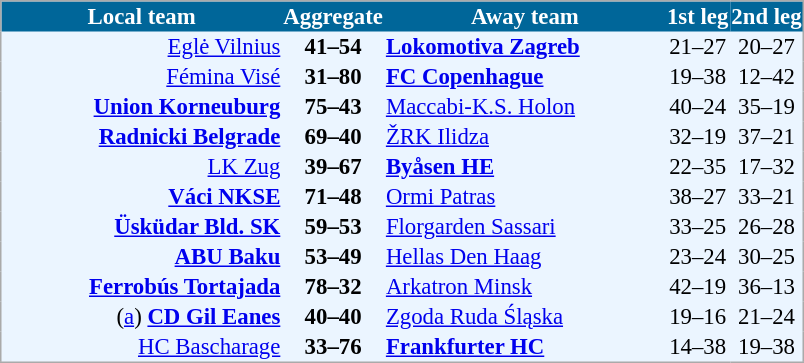<table cellspacing="0" style="background: #EBF5FF; border: 1px #aaa solid; border-collapse: collapse; font-size: 95%;">
<tr bgcolor=#006699 style="color:white;">
<th width=35%>Local team</th>
<th>Aggregate</th>
<th width=35%>Away team</th>
<th>1st leg</th>
<th>2nd leg</th>
</tr>
<tr>
<td align="right"><a href='#'>Eglė Vilnius</a> </td>
<td align="center"><strong>41–54</strong></td>
<td> <strong><a href='#'>Lokomotiva Zagreb</a></strong></td>
<td align="center">21–27</td>
<td align="center">20–27</td>
</tr>
<tr>
<td align="right"><a href='#'>Fémina Visé</a> </td>
<td align="center"><strong>31–80</strong></td>
<td> <strong><a href='#'>FC Copenhague</a></strong></td>
<td align="center">19–38</td>
<td align="center">12–42</td>
</tr>
<tr>
<td align="right"><strong><a href='#'>Union Korneuburg</a></strong> </td>
<td align="center"><strong>75–43</strong></td>
<td> <a href='#'>Maccabi-K.S. Holon</a></td>
<td align="center">40–24</td>
<td align="center">35–19</td>
</tr>
<tr>
<td align="right"><strong><a href='#'>Radnicki Belgrade</a></strong> </td>
<td align="center"><strong>69–40</strong></td>
<td> <a href='#'>ŽRK Ilidza</a></td>
<td align="center">32–19</td>
<td align="center">37–21</td>
</tr>
<tr>
<td align="right"><a href='#'>LK Zug</a> </td>
<td align="center"><strong>39–67</strong></td>
<td> <strong><a href='#'>Byåsen HE</a></strong></td>
<td align="center">22–35</td>
<td align="center">17–32</td>
</tr>
<tr>
<td align="right"><strong><a href='#'>Váci NKSE</a></strong> </td>
<td align="center"><strong>71–48</strong></td>
<td> <a href='#'>Ormi Patras</a></td>
<td align="center">38–27</td>
<td align="center">33–21</td>
</tr>
<tr>
<td align="right"><strong><a href='#'>Üsküdar Bld. SK</a></strong> </td>
<td align="center"><strong>59–53</strong></td>
<td> <a href='#'>Florgarden Sassari</a></td>
<td align="center">33–25</td>
<td align="center">26–28</td>
</tr>
<tr>
<td align="right"><strong><a href='#'>ABU Baku</a></strong> </td>
<td align="center"><strong>53–49</strong></td>
<td> <a href='#'>Hellas Den Haag</a></td>
<td align="center">23–24</td>
<td align="center">30–25</td>
</tr>
<tr>
<td align="right"><strong><a href='#'>Ferrobús Tortajada</a></strong> </td>
<td align="center"><strong>78–32</strong></td>
<td> <a href='#'>Arkatron Minsk</a></td>
<td align="center">42–19</td>
<td align="center">36–13</td>
</tr>
<tr>
<td align="right">(<a href='#'>a</a>) <strong><a href='#'>CD Gil Eanes</a></strong> </td>
<td align="center"><strong>40–40</strong></td>
<td> <a href='#'>Zgoda Ruda Śląska</a></td>
<td align="center">19–16</td>
<td align="center">21–24</td>
</tr>
<tr>
<td align="right"><a href='#'>HC Bascharage</a> </td>
<td align="center"><strong>33–76</strong></td>
<td> <strong><a href='#'>Frankfurter HC</a></strong></td>
<td align="center">14–38</td>
<td align="center">19–38</td>
</tr>
<tr>
</tr>
</table>
